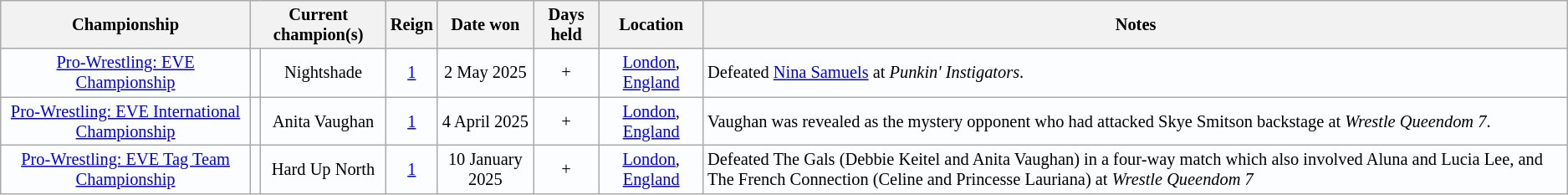<table class="wikitable" style="text-align:center; background:#fcfdff; font-size:85%;">
<tr>
<th>Championship</th>
<th colspan=2>Current champion(s)</th>
<th>Reign</th>
<th>Date won</th>
<th>Days held</th>
<th>Location</th>
<th>Notes</th>
</tr>
<tr>
<td align=center><a href='#'>Pro-Wrestling: EVE Championship</a></td>
<td></td>
<td>Nightshade</td>
<td align=center><a href='#'>1</a></td>
<td align=center>2 May 2025</td>
<td align=center>+</td>
<td align=center><a href='#'>London</a>, <a href='#'>England</a></td>
<td align=left>Defeated <a href='#'>Nina Samuels</a> at <em>Punkin' Instigators</em>.</td>
</tr>
<tr>
<td align=center><a href='#'>Pro-Wrestling: EVE International Championship</a></td>
<td></td>
<td>Anita Vaughan</td>
<td align=center><a href='#'>1</a></td>
<td align=center>4 April 2025</td>
<td align=center>+</td>
<td align=center><a href='#'>London</a>, <a href='#'>England</a></td>
<td align=left>Vaughan was revealed as the mystery opponent who had attacked Skye Smitson backstage at <em>Wrestle Queendom 7</em>.</td>
</tr>
<tr>
<td align=center><a href='#'>Pro-Wrestling: EVE Tag Team Championship</a></td>
<td align=center></td>
<td align=center>Hard Up North<br></td>
<td align=center><a href='#'>1<br></a></td>
<td align=center>10 January 2025</td>
<td align=center>+</td>
<td align=center><a href='#'>London</a>, <a href='#'>England</a></td>
<td align=left>Defeated The Gals (Debbie Keitel and Anita Vaughan) in a four-way match which also involved Aluna and Lucia Lee, and The French Connection (Celine and Princesse Lauriana) at <em>Wrestle Queendom 7</em></td>
</tr>
</table>
